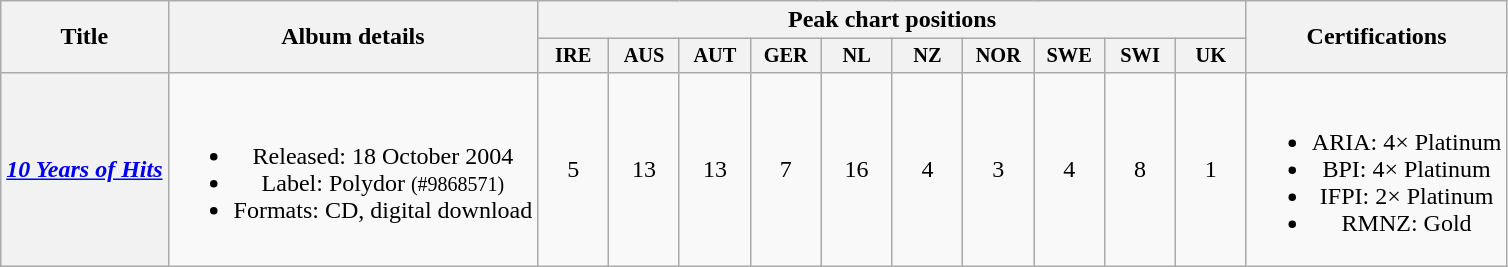<table class="wikitable plainrowheaders" style=text-align:center;>
<tr>
<th scope="col" rowspan="2">Title</th>
<th scope="col" rowspan="2">Album details</th>
<th scope="col" colspan="10">Peak chart positions</th>
<th scope="col" rowspan="2">Certifications</th>
</tr>
<tr>
<th style="width:3em;font-size:85%">IRE<br></th>
<th style="width:3em;font-size:85%">AUS<br></th>
<th style="width:3em;font-size:85%">AUT<br></th>
<th style="width:3em;font-size:85%">GER<br></th>
<th style="width:3em;font-size:85%">NL<br></th>
<th style="width:3em;font-size:85%">NZ<br></th>
<th style="width:3em;font-size:85%">NOR<br></th>
<th style="width:3em;font-size:85%">SWE<br></th>
<th style="width:3em;font-size:85%">SWI<br></th>
<th style="width:3em;font-size:85%">UK<br></th>
</tr>
<tr>
<th scope="row"><em><a href='#'>10 Years of Hits</a></em></th>
<td><br><ul><li>Released: 18 October 2004</li><li>Label: Polydor <small>(#9868571)</small></li><li>Formats: CD, digital download</li></ul></td>
<td>5</td>
<td>13</td>
<td>13</td>
<td>7</td>
<td>16</td>
<td>4</td>
<td>3</td>
<td>4</td>
<td>8</td>
<td>1</td>
<td><br><ul><li>ARIA: 4× Platinum</li><li>BPI: 4× Platinum</li><li>IFPI: 2× Platinum</li><li>RMNZ: Gold</li></ul></td>
</tr>
</table>
